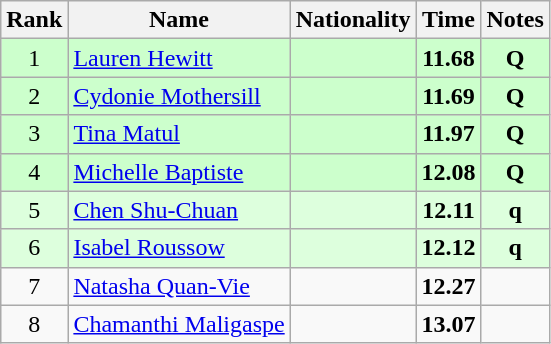<table class="wikitable sortable" style="text-align:center">
<tr>
<th>Rank</th>
<th>Name</th>
<th>Nationality</th>
<th>Time</th>
<th>Notes</th>
</tr>
<tr bgcolor=ccffcc>
<td>1</td>
<td align=left><a href='#'>Lauren Hewitt</a></td>
<td align=left></td>
<td><strong>11.68</strong></td>
<td><strong>Q</strong></td>
</tr>
<tr bgcolor=ccffcc>
<td>2</td>
<td align=left><a href='#'>Cydonie Mothersill</a></td>
<td align=left></td>
<td><strong>11.69</strong></td>
<td><strong>Q</strong></td>
</tr>
<tr bgcolor=ccffcc>
<td>3</td>
<td align=left><a href='#'>Tina Matul</a></td>
<td align=left></td>
<td><strong>11.97</strong></td>
<td><strong>Q</strong></td>
</tr>
<tr bgcolor=ccffcc>
<td>4</td>
<td align=left><a href='#'>Michelle Baptiste</a></td>
<td align=left></td>
<td><strong>12.08</strong></td>
<td><strong>Q</strong></td>
</tr>
<tr bgcolor=ddffdd>
<td>5</td>
<td align=left><a href='#'>Chen Shu-Chuan</a></td>
<td align=left></td>
<td><strong>12.11</strong></td>
<td><strong>q</strong></td>
</tr>
<tr bgcolor=ddffdd>
<td>6</td>
<td align=left><a href='#'>Isabel Roussow</a></td>
<td align=left></td>
<td><strong>12.12</strong></td>
<td><strong>q</strong></td>
</tr>
<tr>
<td>7</td>
<td align=left><a href='#'>Natasha Quan-Vie</a></td>
<td align=left></td>
<td><strong>12.27</strong></td>
<td></td>
</tr>
<tr>
<td>8</td>
<td align=left><a href='#'>Chamanthi Maligaspe</a></td>
<td align=left></td>
<td><strong>13.07</strong></td>
<td></td>
</tr>
</table>
